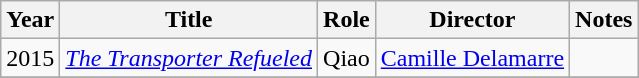<table class="wikitable">
<tr>
<th>Year</th>
<th>Title</th>
<th>Role</th>
<th>Director</th>
<th>Notes</th>
</tr>
<tr>
<td>2015</td>
<td><em><a href='#'>The Transporter Refueled</a></em></td>
<td>Qiao</td>
<td><a href='#'>Camille Delamarre</a></td>
<td></td>
</tr>
<tr>
</tr>
</table>
